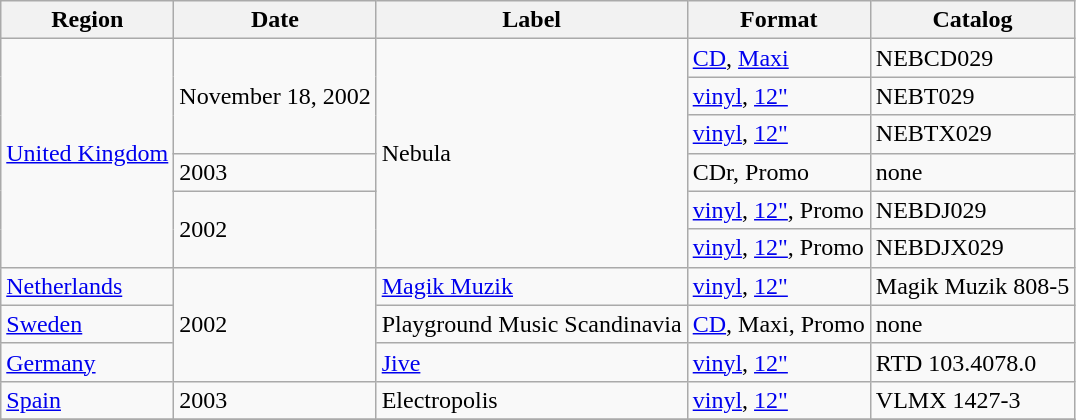<table class="wikitable">
<tr>
<th>Region</th>
<th>Date</th>
<th>Label</th>
<th>Format</th>
<th>Catalog</th>
</tr>
<tr>
<td rowspan="6"><a href='#'>United Kingdom</a></td>
<td rowspan="3">November 18, 2002</td>
<td rowspan="6">Nebula</td>
<td><a href='#'>CD</a>, <a href='#'>Maxi</a></td>
<td>NEBCD029</td>
</tr>
<tr>
<td><a href='#'>vinyl</a>, <a href='#'>12"</a></td>
<td>NEBT029</td>
</tr>
<tr>
<td><a href='#'>vinyl</a>, <a href='#'>12"</a></td>
<td>NEBTX029</td>
</tr>
<tr>
<td>2003</td>
<td>CDr, Promo</td>
<td>none</td>
</tr>
<tr>
<td rowspan="2">2002</td>
<td><a href='#'>vinyl</a>, <a href='#'>12"</a>, Promo</td>
<td>NEBDJ029</td>
</tr>
<tr>
<td><a href='#'>vinyl</a>, <a href='#'>12"</a>, Promo</td>
<td>NEBDJX029</td>
</tr>
<tr>
<td><a href='#'>Netherlands</a></td>
<td rowspan="3">2002</td>
<td><a href='#'>Magik Muzik</a></td>
<td><a href='#'>vinyl</a>, <a href='#'>12"</a></td>
<td>Magik Muzik 808-5</td>
</tr>
<tr>
<td><a href='#'>Sweden</a></td>
<td>Playground Music Scandinavia</td>
<td><a href='#'>CD</a>, Maxi, Promo</td>
<td>none</td>
</tr>
<tr>
<td><a href='#'>Germany</a></td>
<td><a href='#'>Jive</a></td>
<td><a href='#'>vinyl</a>, <a href='#'>12"</a></td>
<td>RTD 103.4078.0</td>
</tr>
<tr>
<td><a href='#'>Spain</a></td>
<td>2003</td>
<td>Electropolis</td>
<td><a href='#'>vinyl</a>, <a href='#'>12"</a></td>
<td>VLMX 1427-3</td>
</tr>
<tr>
</tr>
</table>
